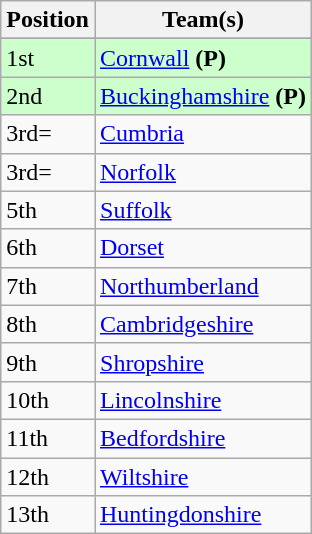<table class="wikitable">
<tr>
<th>Position</th>
<th>Team(s)</th>
</tr>
<tr>
</tr>
<tr style="background:#cfc">
<td>1st</td>
<td><a href='#'>Cornwall</a> <strong>(P)</strong></td>
</tr>
<tr style="background:#cfc">
<td>2nd</td>
<td><a href='#'>Buckinghamshire</a> <strong>(P)</strong></td>
</tr>
<tr>
<td>3rd=</td>
<td><a href='#'>Cumbria</a></td>
</tr>
<tr>
<td>3rd=</td>
<td><a href='#'>Norfolk</a></td>
</tr>
<tr>
<td>5th</td>
<td><a href='#'>Suffolk</a></td>
</tr>
<tr>
<td>6th</td>
<td><a href='#'>Dorset</a></td>
</tr>
<tr>
<td>7th</td>
<td><a href='#'>Northumberland</a></td>
</tr>
<tr>
<td>8th</td>
<td><a href='#'>Cambridgeshire</a></td>
</tr>
<tr>
<td>9th</td>
<td><a href='#'>Shropshire</a></td>
</tr>
<tr>
<td>10th</td>
<td><a href='#'>Lincolnshire</a></td>
</tr>
<tr>
<td>11th</td>
<td><a href='#'>Bedfordshire</a></td>
</tr>
<tr>
<td>12th</td>
<td><a href='#'>Wiltshire</a></td>
</tr>
<tr>
<td>13th</td>
<td><a href='#'>Huntingdonshire</a></td>
</tr>
</table>
